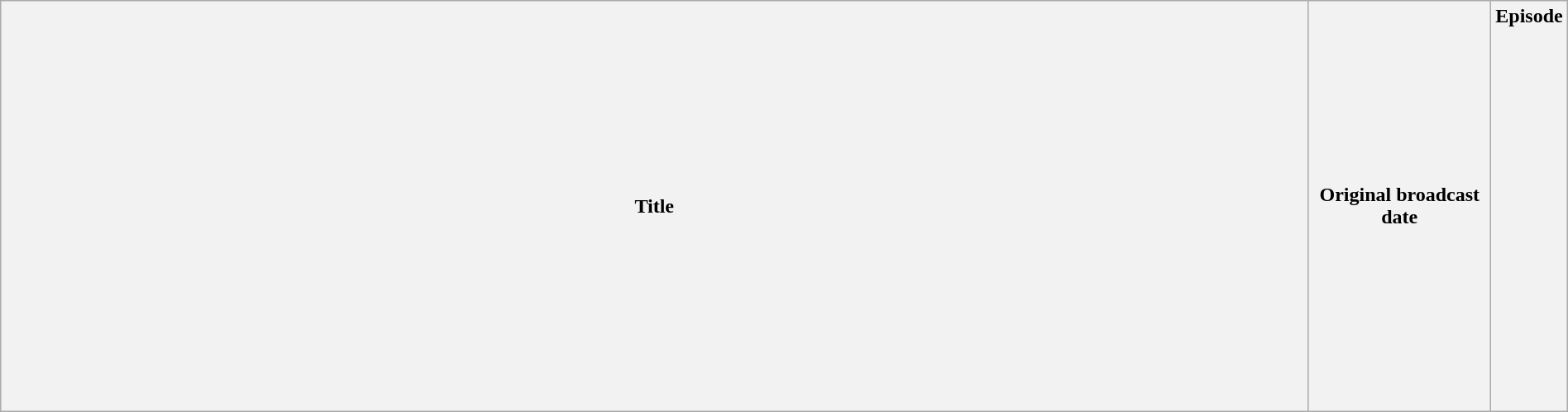<table class="wikitable plainrowheaders" style="width:100%; margin:auto;">
<tr>
<th>Title</th>
<th width="140">Original broadcast date</th>
<th width="40">Episode<br><br><br><br><br><br><br><br><br><br><br><br><br><br><br><br><br><br></th>
</tr>
</table>
